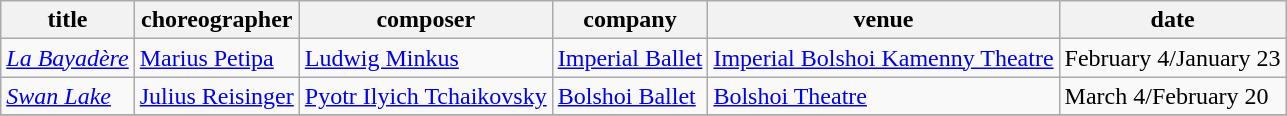<table class="wikitable sortable">
<tr>
<th>title</th>
<th>choreographer</th>
<th>composer</th>
<th>company</th>
<th>venue</th>
<th>date</th>
</tr>
<tr>
<td><em><a href='#'>La Bayadère</a></em></td>
<td><a href='#'>Marius Petipa</a></td>
<td><a href='#'>Ludwig Minkus</a></td>
<td><a href='#'>Imperial Ballet</a></td>
<td><a href='#'>Imperial Bolshoi Kamenny Theatre</a></td>
<td>February 4/January 23</td>
</tr>
<tr>
<td><em><a href='#'>Swan Lake</a></em></td>
<td><a href='#'>Julius Reisinger</a></td>
<td><a href='#'>Pyotr Ilyich Tchaikovsky</a></td>
<td><a href='#'>Bolshoi Ballet</a></td>
<td><a href='#'>Bolshoi Theatre</a></td>
<td>March 4/February 20</td>
</tr>
<tr>
</tr>
</table>
